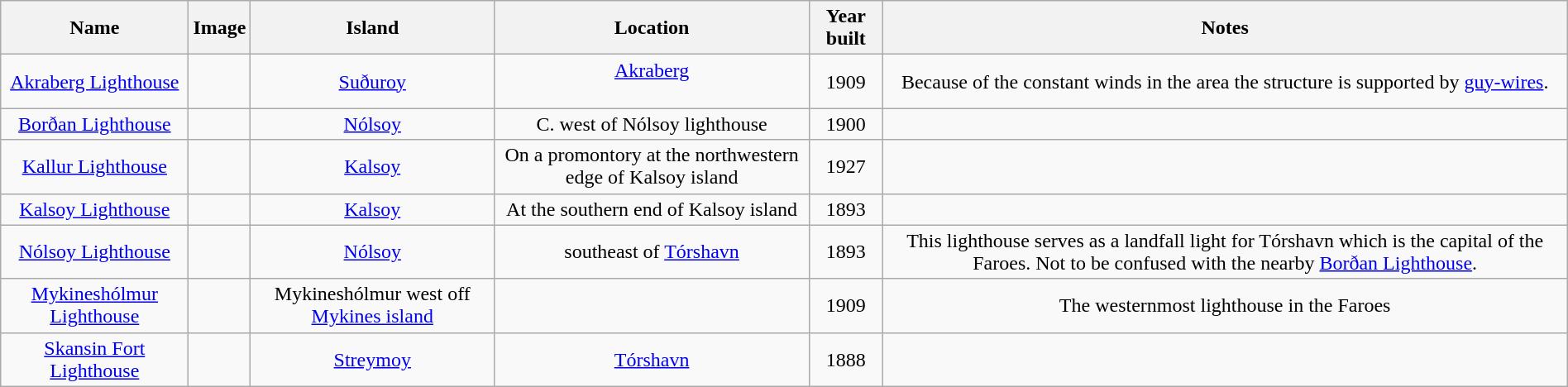<table class="wikitable sortable" style="margin:auto;text-align:center">
<tr>
<th>Name</th>
<th class="unsortable">Image</th>
<th>Island</th>
<th>Location</th>
<th>Year built</th>
<th>Notes</th>
</tr>
<tr>
<td><a href='#'>Akraberg Lighthouse</a></td>
<td></td>
<td><a href='#'>Suðuroy</a></td>
<td><a href='#'>Akraberg</a><br><br></td>
<td>1909</td>
<td>Because of the constant winds in the area the structure is supported by <a href='#'>guy-wires</a>.</td>
</tr>
<tr>
<td><a href='#'>Borðan Lighthouse</a></td>
<td></td>
<td><a href='#'>Nólsoy</a></td>
<td>C.  west of Nólsoy lighthouse</td>
<td>1900</td>
<td></td>
</tr>
<tr>
<td><a href='#'>Kallur Lighthouse</a></td>
<td></td>
<td><a href='#'>Kalsoy</a></td>
<td>On a promontory at the northwestern edge of Kalsoy island</td>
<td>1927</td>
<td></td>
</tr>
<tr>
<td><a href='#'>Kalsoy Lighthouse</a></td>
<td></td>
<td><a href='#'>Kalsoy</a></td>
<td>At the southern end of Kalsoy island</td>
<td>1893</td>
<td></td>
</tr>
<tr>
<td><a href='#'>Nólsoy Lighthouse</a></td>
<td></td>
<td><a href='#'>Nólsoy</a></td>
<td> southeast of <a href='#'>Tórshavn</a></td>
<td>1893</td>
<td>This lighthouse serves as a landfall light for Tórshavn which is the capital of the Faroes. Not to be confused with the nearby <a href='#'>Borðan Lighthouse</a>.</td>
</tr>
<tr>
<td><a href='#'>Mykineshólmur Lighthouse</a></td>
<td></td>
<td>Mykineshólmur west off <a href='#'>Mykines island</a></td>
<td></td>
<td>1909</td>
<td>The westernmost lighthouse in the Faroes</td>
</tr>
<tr>
<td><a href='#'>Skansin Fort Lighthouse</a></td>
<td></td>
<td><a href='#'>Streymoy</a></td>
<td><a href='#'>Tórshavn</a></td>
<td>1888</td>
<td></td>
</tr>
</table>
